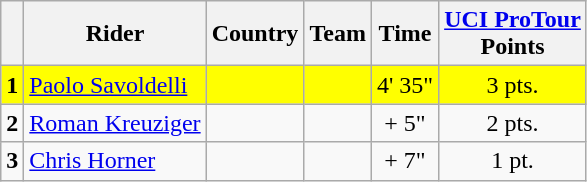<table class="wikitable">
<tr>
<th></th>
<th>Rider</th>
<th>Country</th>
<th>Team</th>
<th>Time</th>
<th><a href='#'>UCI ProTour</a><br>Points</th>
</tr>
<tr bgcolor="yellow">
<td><strong>1</strong></td>
<td><a href='#'>Paolo Savoldelli</a></td>
<td></td>
<td></td>
<td align=center>4' 35"</td>
<td align=center>3 pts.</td>
</tr>
<tr>
<td><strong>2</strong></td>
<td><a href='#'>Roman Kreuziger</a></td>
<td></td>
<td></td>
<td align=center>+ 5"</td>
<td align=center>2 pts.</td>
</tr>
<tr>
<td><strong>3</strong></td>
<td><a href='#'>Chris Horner</a></td>
<td></td>
<td></td>
<td align=center>+ 7"</td>
<td align=center>1 pt.</td>
</tr>
</table>
